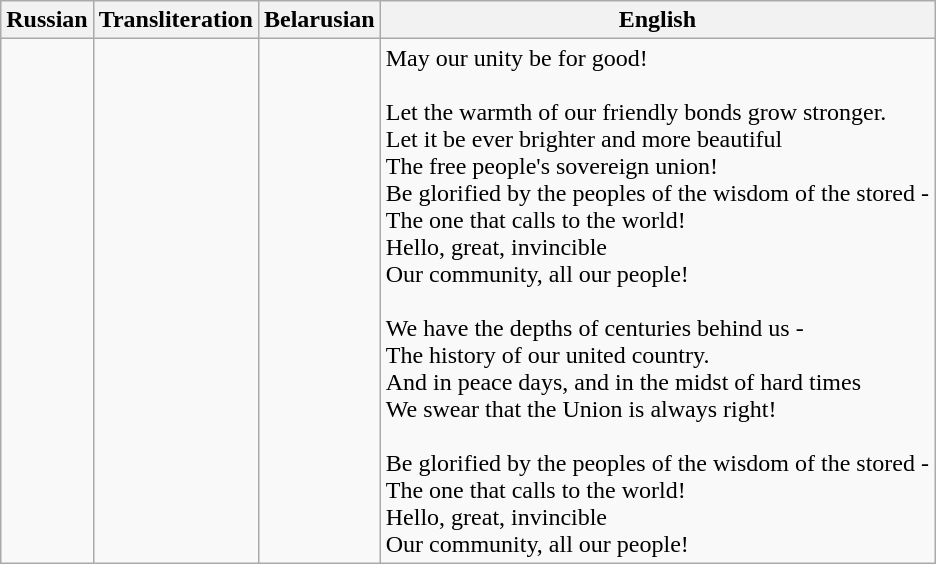<table class="wikitable">
<tr>
<th>Russian</th>
<th>Transliteration</th>
<th>Belarusian</th>
<th>English</th>
</tr>
<tr>
<td><br><br>
<br>
<br>
<br><br><br>
<br>
<br>
<br><br><br>
<br>
<br>
<br><br><br>
<br>
<br>
</td>
<td><br><br><br>
<br>
<br><br>
<br>
<br>
<br><br><br>
<br>
<br>
<br><br><br>
<br>
<br>
</td>
<td><br></td>
<td>May our unity be for good! <br><br>Let the warmth of our friendly bonds grow stronger. <br>
Let it be ever brighter and more beautiful <br>
The free people's sovereign union! <br>Be glorified by the peoples of the wisdom of the stored - <br>
The one that calls to the world! <br>
Hello, great, invincible <br>
Our community, all our people! <br><br>We have the depths of centuries behind us - <br>
The history of our united country. <br>
And in peace days, and in the midst of hard times <br>
We swear that the Union is always right! <br><br>Be glorified by the peoples of the wisdom of the stored - <br>
The one that calls to the world! <br>
Hello, great, invincible <br>
Our community, all our people!</td>
</tr>
</table>
